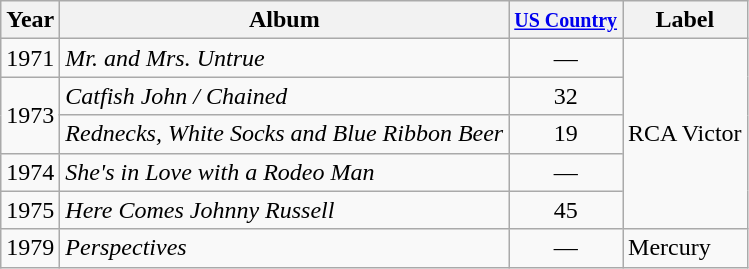<table class="wikitable">
<tr>
<th>Year</th>
<th>Album</th>
<th><small><a href='#'>US Country</a></small></th>
<th>Label</th>
</tr>
<tr>
<td>1971</td>
<td><em>Mr. and Mrs. Untrue</em></td>
<td align="center">—</td>
<td rowspan="5">RCA Victor</td>
</tr>
<tr>
<td rowspan="2">1973</td>
<td><em>Catfish John / Chained</em></td>
<td align="center">32</td>
</tr>
<tr>
<td><em>Rednecks, White Socks and Blue Ribbon Beer</em></td>
<td align="center">19</td>
</tr>
<tr>
<td>1974</td>
<td><em>She's in Love with a Rodeo Man</em></td>
<td align="center">—</td>
</tr>
<tr>
<td>1975</td>
<td><em>Here Comes Johnny Russell</em></td>
<td align="center">45</td>
</tr>
<tr>
<td>1979</td>
<td><em>Perspectives</em></td>
<td align="center">—</td>
<td>Mercury</td>
</tr>
</table>
